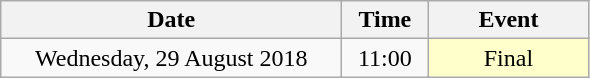<table class = "wikitable" style="text-align:center;">
<tr>
<th width=220>Date</th>
<th width=50>Time</th>
<th width=100>Event</th>
</tr>
<tr>
<td>Wednesday, 29 August 2018</td>
<td>11:00</td>
<td bgcolor=ffffcc>Final</td>
</tr>
</table>
